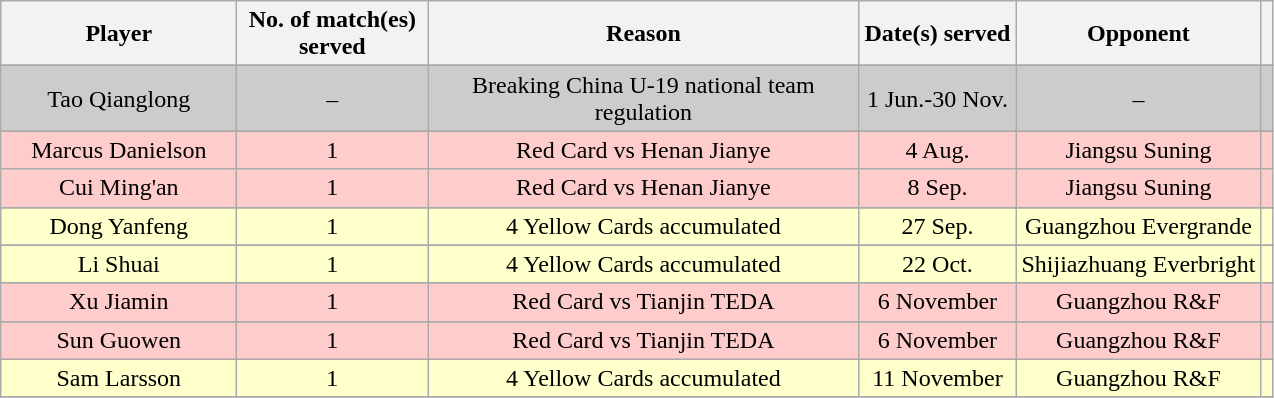<table class="wikitable" style="text-align: center;">
<tr>
<th width="150">Player</th>
<th width="120">No. of match(es) served</th>
<th width="280">Reason</th>
<th>Date(s) served</th>
<th>Opponent</th>
<th></th>
</tr>
<tr>
</tr>
<tr style="background:#ccc">
<td>Tao Qianglong</td>
<td>–</td>
<td>Breaking China U-19 national team regulation</td>
<td>1 Jun.-30 Nov.</td>
<td>–</td>
<td></td>
</tr>
<tr>
</tr>
<tr style="background:#fcc">
<td>Marcus Danielson</td>
<td>1</td>
<td>Red Card vs Henan Jianye</td>
<td>4 Aug.</td>
<td>Jiangsu Suning</td>
<td></td>
</tr>
<tr style="background:#fcc">
<td>Cui Ming'an</td>
<td>1</td>
<td>Red Card vs Henan Jianye</td>
<td>8 Sep.</td>
<td>Jiangsu Suning</td>
<td></td>
</tr>
<tr>
</tr>
<tr>
</tr>
<tr>
</tr>
<tr style="background:#ffc">
<td>Dong Yanfeng</td>
<td>1</td>
<td>4 Yellow Cards accumulated</td>
<td>27 Sep.</td>
<td>Guangzhou Evergrande</td>
<td></td>
</tr>
<tr>
</tr>
<tr style="background:#ffc">
<td>Li Shuai</td>
<td>1</td>
<td>4 Yellow Cards accumulated</td>
<td>22 Oct.</td>
<td>Shijiazhuang Everbright</td>
<td></td>
</tr>
<tr>
</tr>
<tr style="background:#fcc">
<td>Xu Jiamin</td>
<td>1</td>
<td>Red Card vs Tianjin TEDA</td>
<td>6 November</td>
<td>Guangzhou R&F</td>
<td></td>
</tr>
<tr>
</tr>
<tr style="background:#fcc">
<td>Sun Guowen</td>
<td>1</td>
<td>Red Card vs Tianjin TEDA</td>
<td>6 November</td>
<td>Guangzhou R&F</td>
<td></td>
</tr>
<tr style="background:#ffc">
<td>Sam Larsson</td>
<td>1</td>
<td>4 Yellow Cards accumulated</td>
<td>11 November</td>
<td>Guangzhou R&F</td>
<td></td>
</tr>
<tr>
</tr>
</table>
